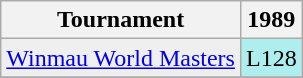<table class="wikitable">
<tr>
<th>Tournament</th>
<th>1989</th>
</tr>
<tr>
<td style="background:#efefef;"><a href='#'>Winmau World Masters</a></td>
<td style="text-align:center; background:#afeeee;">L128</td>
</tr>
<tr>
</tr>
</table>
